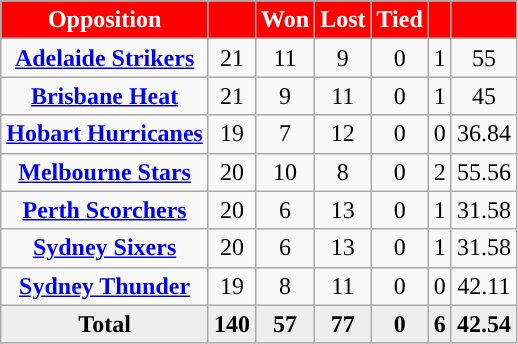<table class="wikitable" style="font-size:100%">
<tr>
<th style="background:red; color:white;">Opposition</th>
<th style="background:red; color:white;"></th>
<th style="background:red; color:white;">Won</th>
<th style="background:red; color:white;">Lost</th>
<th style="background:red; color:white;">Tied</th>
<th style="background:red; color:white;"></th>
<th style="background:red; color:white;"></th>
</tr>
<tr align=center>
<td><strong><a href='#'>Adelaide Strikers</a></strong></td>
<td>21</td>
<td>11</td>
<td>9</td>
<td>0</td>
<td>1</td>
<td>55</td>
</tr>
<tr align=center>
<td><strong><a href='#'>Brisbane Heat</a></strong></td>
<td>21</td>
<td>9</td>
<td>11</td>
<td>0</td>
<td>1</td>
<td>45</td>
</tr>
<tr align=center>
<td><strong><a href='#'>Hobart Hurricanes</a></strong></td>
<td>19</td>
<td>7</td>
<td>12</td>
<td>0</td>
<td>0</td>
<td>36.84</td>
</tr>
<tr align=center>
<td><strong><a href='#'>Melbourne Stars</a></strong></td>
<td>20</td>
<td>10</td>
<td>8</td>
<td>0</td>
<td>2</td>
<td>55.56</td>
</tr>
<tr align=center>
<td><strong><a href='#'>Perth Scorchers</a></strong></td>
<td>20</td>
<td>6</td>
<td>13</td>
<td>0</td>
<td>1</td>
<td>31.58</td>
</tr>
<tr align=center>
<td><strong><a href='#'>Sydney Sixers</a></strong></td>
<td>20</td>
<td>6</td>
<td>13</td>
<td>0</td>
<td>1</td>
<td>31.58</td>
</tr>
<tr align=center>
<td><strong><a href='#'>Sydney Thunder</a></strong></td>
<td>19</td>
<td>8</td>
<td>11</td>
<td>0</td>
<td>0</td>
<td>42.11</td>
</tr>
<tr align=center style="background:#eee;">
<td><strong>Total</strong></td>
<td><strong>140</strong></td>
<td><strong>57</strong></td>
<td><strong>77</strong></td>
<td><strong>0</strong></td>
<td><strong>6</strong></td>
<td><strong>42.54</strong></td>
</tr>
</table>
